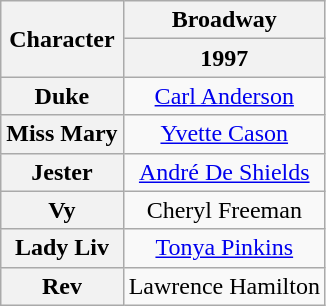<table class="wikitable" style="width:100;">
<tr>
<th rowspan="2">Character</th>
<th>Broadway</th>
</tr>
<tr>
<th>1997</th>
</tr>
<tr>
<th>Duke</th>
<td colspan="1" align="center"><a href='#'>Carl Anderson</a></td>
</tr>
<tr>
<th>Miss Mary</th>
<td colspan="1" align="center"><a href='#'>Yvette Cason</a></td>
</tr>
<tr>
<th>Jester</th>
<td align="center"><a href='#'>André De Shields</a></td>
</tr>
<tr>
<th>Vy</th>
<td colspan="1" align="center">Cheryl Freeman</td>
</tr>
<tr>
<th>Lady Liv</th>
<td colspan="1" align="center"><a href='#'>Tonya Pinkins</a></td>
</tr>
<tr>
<th>Rev</th>
<td colspan="1" align="center">Lawrence Hamilton</td>
</tr>
</table>
